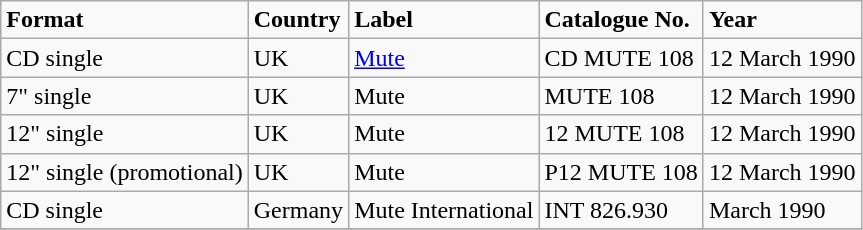<table class="wikitable">
<tr>
<td colspan="1"><strong>Format</strong></td>
<td colspan="1"><strong>Country</strong></td>
<td colspan="1"><strong>Label</strong></td>
<td colspan="1"><strong>Catalogue No.</strong></td>
<td colspan="1"><strong>Year</strong></td>
</tr>
<tr>
<td>CD single</td>
<td>UK</td>
<td><a href='#'>Mute</a></td>
<td>CD MUTE 108</td>
<td>12 March 1990</td>
</tr>
<tr>
<td>7" single</td>
<td>UK</td>
<td>Mute</td>
<td>MUTE 108</td>
<td>12 March 1990</td>
</tr>
<tr>
<td>12" single</td>
<td>UK</td>
<td>Mute</td>
<td>12 MUTE 108</td>
<td>12 March 1990</td>
</tr>
<tr>
<td>12" single (promotional)</td>
<td>UK</td>
<td>Mute</td>
<td>P12 MUTE 108</td>
<td>12 March 1990</td>
</tr>
<tr>
<td>CD single</td>
<td>Germany</td>
<td>Mute International</td>
<td>INT 826.930</td>
<td>March 1990</td>
</tr>
<tr>
</tr>
</table>
